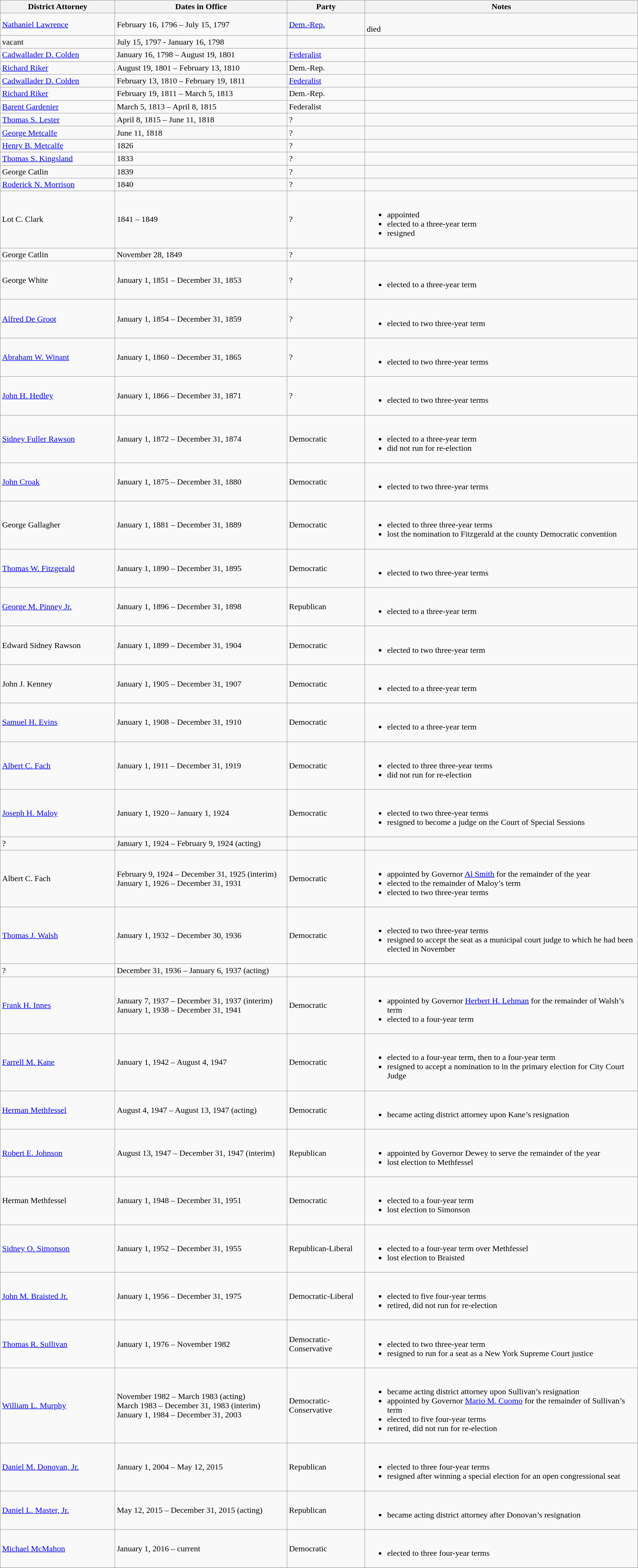<table class="wikitable">
<tr>
<th width = "18%">District Attorney</th>
<th width = "27%">Dates in Office</th>
<th>Party</th>
<th>Notes</th>
</tr>
<tr>
<td><a href='#'>Nathaniel Lawrence</a></td>
<td>February 16, 1796 – July 15, 1797</td>
<td><a href='#'>Dem.-Rep.</a></td>
<td><br>died</td>
</tr>
<tr>
<td>vacant</td>
<td>July 15, 1797 - January 16, 1798</td>
<td></td>
<td></td>
</tr>
<tr>
<td><a href='#'>Cadwallader D. Colden</a></td>
<td>January 16, 1798 – August 19, 1801</td>
<td><a href='#'>Federalist</a></td>
<td><br></td>
</tr>
<tr>
<td><a href='#'>Richard Riker</a></td>
<td>August 19, 1801 – February 13, 1810</td>
<td>Dem.-Rep.</td>
<td><br></td>
</tr>
<tr>
<td><a href='#'>Cadwallader D. Colden</a></td>
<td>February 13, 1810 – February 19, 1811</td>
<td><a href='#'>Federalist</a></td>
<td><br></td>
</tr>
<tr>
<td><a href='#'>Richard Riker</a></td>
<td>February 19, 1811 – March 5, 1813</td>
<td>Dem.-Rep.</td>
<td><br></td>
</tr>
<tr>
<td><a href='#'>Barent Gardenier</a></td>
<td>March 5, 1813 – April 8, 1815</td>
<td>Federalist</td>
<td><br></td>
</tr>
<tr>
<td><a href='#'>Thomas S. Lester</a></td>
<td>April 8, 1815 – June 11, 1818</td>
<td>?</td>
<td><br></td>
</tr>
<tr>
<td><a href='#'>George Metcalfe</a></td>
<td>June 11, 1818</td>
<td>?</td>
<td><br></td>
</tr>
<tr>
<td><a href='#'>Henry B. Metcalfe</a></td>
<td>1826</td>
<td>?</td>
<td><br></td>
</tr>
<tr>
<td><a href='#'>Thomas S. Kingsland</a></td>
<td>1833</td>
<td>?</td>
<td><br></td>
</tr>
<tr>
<td>George Catlin</td>
<td>1839</td>
<td>?</td>
<td><br></td>
</tr>
<tr>
<td><a href='#'>Roderick N. Morrison</a></td>
<td>1840</td>
<td>?</td>
<td><br></td>
</tr>
<tr>
<td>Lot C. Clark</td>
<td>1841 – 1849</td>
<td>?</td>
<td><br><ul><li>appointed</li><li>elected to a three-year term</li><li>resigned</li></ul></td>
</tr>
<tr>
<td>George Catlin</td>
<td>November 28, 1849</td>
<td>?</td>
<td><br></td>
</tr>
<tr>
<td>George White</td>
<td>January 1, 1851 – December 31, 1853</td>
<td>?</td>
<td><br><ul><li>elected to a three-year term</li></ul></td>
</tr>
<tr>
<td><a href='#'>Alfred De Groot</a></td>
<td>January 1, 1854 – December 31, 1859</td>
<td>?</td>
<td><br><ul><li>elected to two three-year term</li></ul></td>
</tr>
<tr>
<td><a href='#'>Abraham W. Winant</a></td>
<td>January 1, 1860 – December 31, 1865</td>
<td>?</td>
<td><br><ul><li>elected to two three-year terms</li></ul></td>
</tr>
<tr>
<td><a href='#'>John H. Hedley</a></td>
<td>January 1, 1866 – December 31, 1871</td>
<td>?</td>
<td><br><ul><li>elected to two three-year terms</li></ul></td>
</tr>
<tr>
<td><a href='#'>Sidney Fuller Rawson</a></td>
<td>January 1, 1872 – December 31, 1874</td>
<td>Democratic</td>
<td><br><ul><li>elected to a three-year term</li><li>did not run for re-election</li></ul></td>
</tr>
<tr>
<td><a href='#'>John Croak</a></td>
<td>January 1, 1875 – December 31, 1880</td>
<td>Democratic</td>
<td><br><ul><li>elected to two three-year terms</li></ul></td>
</tr>
<tr>
</tr>
<tr>
<td>George Gallagher</td>
<td>January 1, 1881 – December 31, 1889</td>
<td>Democratic</td>
<td><br><ul><li>elected to three three-year terms</li><li>lost the nomination to Fitzgerald at the county Democratic convention</li></ul></td>
</tr>
<tr>
<td><a href='#'>Thomas W. Fitzgerald</a></td>
<td>January 1, 1890 – December 31, 1895</td>
<td>Democratic</td>
<td><br><ul><li>elected to two three-year terms</li></ul></td>
</tr>
<tr>
<td><a href='#'>George M. Pinney Jr.</a></td>
<td>January 1, 1896 – December 31, 1898</td>
<td>Republican</td>
<td><br><ul><li>elected to a three-year term</li></ul></td>
</tr>
<tr>
<td>Edward Sidney Rawson</td>
<td>January 1, 1899 – December 31, 1904</td>
<td>Democratic</td>
<td><br><ul><li>elected to two three-year term</li></ul></td>
</tr>
<tr>
<td>John J. Kenney</td>
<td>January 1, 1905 – December 31, 1907</td>
<td>Democratic</td>
<td><br><ul><li>elected to a three-year term</li></ul></td>
</tr>
<tr>
<td><a href='#'>Samuel H. Evins</a></td>
<td>January 1, 1908 – December 31, 1910</td>
<td>Democratic</td>
<td><br><ul><li>elected to a three-year term</li></ul></td>
</tr>
<tr>
<td><a href='#'>Albert C. Fach</a></td>
<td>January 1, 1911 – December 31, 1919</td>
<td>Democratic</td>
<td><br><ul><li>elected to three three-year terms</li><li>did not run for re-election</li></ul></td>
</tr>
<tr>
<td><a href='#'>Joseph H. Maloy</a></td>
<td>January 1, 1920 – January 1, 1924</td>
<td>Democratic</td>
<td><br><ul><li>elected to two three-year terms</li><li>resigned to become a judge on the Court of Special Sessions</li></ul></td>
</tr>
<tr>
<td>?</td>
<td>January 1, 1924 – February 9, 1924 (acting)</td>
<td></td>
</tr>
<tr>
<td>Albert C. Fach</td>
<td>February 9, 1924 – December 31, 1925 (interim)<br>January 1, 1926 – December 31, 1931</td>
<td>Democratic</td>
<td><br><ul><li>appointed by Governor <a href='#'>Al Smith</a> for the remainder of the year</li><li>elected to the remainder of Maloy’s term</li><li>elected to two three-year terms</li></ul></td>
</tr>
<tr>
<td><a href='#'>Thomas J. Walsh</a></td>
<td>January 1, 1932 – December 30, 1936</td>
<td>Democratic</td>
<td><br><ul><li>elected to two three-year terms</li><li>resigned to accept the seat as a municipal court judge to which he had been elected in November</li></ul></td>
</tr>
<tr>
<td>?</td>
<td>December 31, 1936 – January 6, 1937 (acting)</td>
<td></td>
</tr>
<tr>
<td><a href='#'>Frank H. Innes</a></td>
<td>January 7, 1937 – December 31, 1937 (interim)<br>January 1, 1938 – December 31, 1941</td>
<td>Democratic</td>
<td><br><ul><li>appointed by Governor <a href='#'>Herbert H. Lehman</a> for the remainder of Walsh’s term</li><li>elected to a four-year term</li></ul></td>
</tr>
<tr>
<td><a href='#'>Farrell M. Kane</a></td>
<td>January 1, 1942 – August 4, 1947</td>
<td>Democratic</td>
<td><br><ul><li>elected to a four-year term, then to a four-year term</li><li>resigned to accept a nomination to in the primary election for City Court Judge</li></ul></td>
</tr>
<tr>
<td><a href='#'>Herman Methfessel</a></td>
<td>August 4, 1947 – August 13, 1947 (acting)</td>
<td>Democratic</td>
<td><br><ul><li>became acting district attorney upon Kane’s resignation</li></ul></td>
</tr>
<tr>
<td><a href='#'>Robert E. Johnson</a></td>
<td>August 13, 1947 – December 31, 1947 (interim)</td>
<td>Republican</td>
<td><br><ul><li>appointed by Governor Dewey to serve the remainder of the year</li><li>lost election to Methfessel</li></ul></td>
</tr>
<tr>
<td>Herman Methfessel</td>
<td>January 1, 1948 – December 31, 1951</td>
<td>Democratic</td>
<td><br><ul><li>elected to a four-year term</li><li>lost election to Simonson</li></ul></td>
</tr>
<tr>
<td><a href='#'>Sidney O. Simonson</a></td>
<td>January 1, 1952 – December 31, 1955</td>
<td>Republican-Liberal</td>
<td><br><ul><li>elected to a four-year term over Methfessel</li><li>lost election to Braisted</li></ul></td>
</tr>
<tr>
<td><a href='#'>John M. Braisted Jr.</a></td>
<td>January 1, 1956 – December 31, 1975</td>
<td>Democratic-Liberal</td>
<td><br><ul><li>elected to five four-year terms</li><li>retired, did not run for re-election</li></ul></td>
</tr>
<tr>
<td><a href='#'>Thomas R. Sullivan</a></td>
<td>January 1, 1976 – November 1982</td>
<td>Democratic-Conservative</td>
<td><br><ul><li>elected to two three-year term</li><li>resigned to run for a seat as a New York Supreme Court justice</li></ul></td>
</tr>
<tr>
<td><a href='#'>William L. Murphy</a></td>
<td>November 1982 – March 1983 (acting)<br>March 1983 – December 31, 1983 (interim)<br>January 1, 1984 – December 31, 2003</td>
<td>Democratic-Conservative</td>
<td><br><ul><li>became acting district attorney upon Sullivan’s resignation</li><li>appointed by Governor <a href='#'>Mario M. Cuomo</a> for the remainder of Sullivan’s term</li><li>elected to five four-year terms</li><li>retired, did not run for re-election</li></ul></td>
</tr>
<tr>
<td><a href='#'>Daniel M. Donovan, Jr.</a></td>
<td>January 1, 2004 – May 12, 2015</td>
<td>Republican</td>
<td><br><ul><li>elected to three four-year terms</li><li>resigned after winning a special election for an open congressional seat</li></ul></td>
</tr>
<tr>
<td><a href='#'>Daniel L. Master, Jr.</a></td>
<td>May 12, 2015 – December 31, 2015 (acting)</td>
<td>Republican</td>
<td><br><ul><li>became acting district attorney after Donovan’s resignation</li></ul></td>
</tr>
<tr>
<td><a href='#'>Michael McMahon</a></td>
<td>January 1, 2016 – current</td>
<td>Democratic</td>
<td><br><ul><li>elected to three four-year terms</li></ul></td>
</tr>
<tr>
</tr>
</table>
